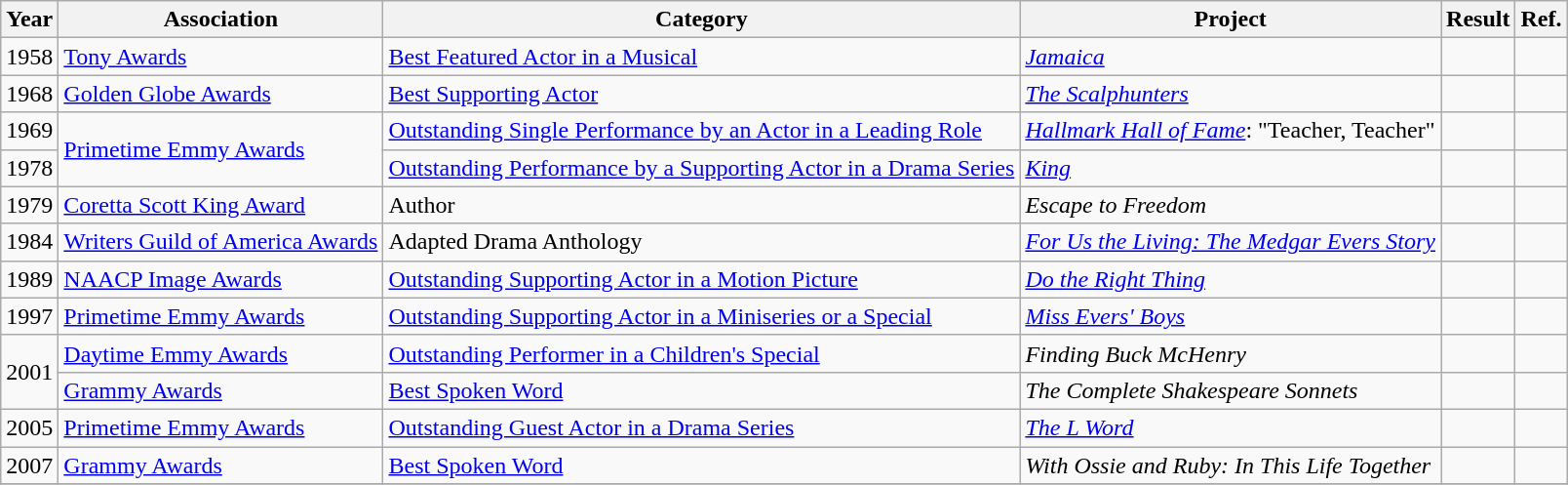<table class="wikitable">
<tr>
<th>Year</th>
<th>Association</th>
<th>Category</th>
<th>Project</th>
<th>Result</th>
<th>Ref.</th>
</tr>
<tr>
<td>1958</td>
<td><a href='#'>Tony Awards</a></td>
<td><a href='#'>Best Featured Actor in a Musical</a></td>
<td><em><a href='#'>Jamaica</a></em></td>
<td></td>
<td></td>
</tr>
<tr>
<td>1968</td>
<td><a href='#'>Golden Globe Awards</a></td>
<td><a href='#'>Best Supporting Actor</a></td>
<td><em><a href='#'>The Scalphunters</a></em></td>
<td></td>
<td></td>
</tr>
<tr>
<td>1969</td>
<td rowspan=2><a href='#'>Primetime Emmy Awards</a></td>
<td><a href='#'>Outstanding Single Performance by an Actor in a Leading Role</a></td>
<td><em><a href='#'>Hallmark Hall of Fame</a></em>: "Teacher, Teacher"</td>
<td></td>
<td></td>
</tr>
<tr>
<td>1978</td>
<td><a href='#'>Outstanding Performance by a Supporting Actor in a Drama Series</a></td>
<td><em><a href='#'>King</a></em></td>
<td></td>
<td></td>
</tr>
<tr>
<td>1979</td>
<td><a href='#'>Coretta Scott King Award</a></td>
<td>Author</td>
<td><em>Escape to Freedom</em></td>
<td></td>
<td></td>
</tr>
<tr>
<td>1984</td>
<td><a href='#'>Writers Guild of America Awards</a></td>
<td>Adapted Drama Anthology</td>
<td><em><a href='#'>For Us the Living: The Medgar Evers Story</a></em></td>
<td></td>
<td></td>
</tr>
<tr>
<td>1989</td>
<td><a href='#'>NAACP Image Awards</a></td>
<td><a href='#'>Outstanding Supporting Actor in a Motion Picture</a></td>
<td><em><a href='#'>Do the Right Thing</a></em></td>
<td></td>
<td></td>
</tr>
<tr>
<td>1997</td>
<td><a href='#'>Primetime Emmy Awards</a></td>
<td><a href='#'>Outstanding Supporting Actor in a Miniseries or a Special</a></td>
<td><em><a href='#'>Miss Evers' Boys</a></em></td>
<td></td>
<td></td>
</tr>
<tr>
<td rowspan=2>2001</td>
<td><a href='#'>Daytime Emmy Awards</a></td>
<td><a href='#'>Outstanding Performer in a Children's Special</a></td>
<td><em>Finding Buck McHenry</em></td>
<td></td>
<td></td>
</tr>
<tr>
<td><a href='#'>Grammy Awards</a></td>
<td><a href='#'>Best Spoken Word</a></td>
<td><em>The Complete Shakespeare Sonnets</em></td>
<td></td>
<td></td>
</tr>
<tr>
<td>2005</td>
<td><a href='#'>Primetime Emmy Awards</a></td>
<td><a href='#'>Outstanding Guest Actor in a Drama Series</a></td>
<td><em><a href='#'>The L Word</a></em></td>
<td></td>
<td></td>
</tr>
<tr>
<td>2007</td>
<td><a href='#'>Grammy Awards</a></td>
<td><a href='#'>Best Spoken Word</a></td>
<td><em>With Ossie and Ruby: In This Life Together</em></td>
<td></td>
<td></td>
</tr>
<tr>
</tr>
</table>
